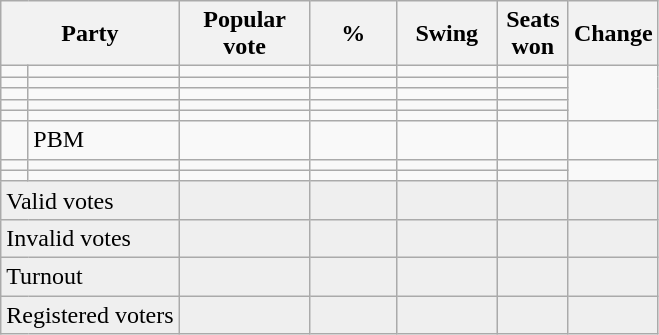<table class=wikitable style="text-align:right">
<tr>
<th colspan=2>Party</th>
<th width=80px>Popular vote</th>
<th width=50px>%</th>
<th width=60px>Swing</th>
<th width=40px>Seats<br>won</th>
<th width=45px>Change</th>
</tr>
<tr>
<td></td>
<td></td>
<td></td>
<td></td>
<td></td>
<td></td>
</tr>
<tr>
<td></td>
<td></td>
<td></td>
<td></td>
<td></td>
<td></td>
</tr>
<tr>
<td></td>
<td></td>
<td></td>
<td></td>
<td></td>
<td></td>
</tr>
<tr>
<td></td>
<td></td>
<td></td>
<td></td>
<td></td>
<td></td>
</tr>
<tr>
<td></td>
<td></td>
<td></td>
<td></td>
<td></td>
<td></td>
</tr>
<tr>
<td></td>
<td align=left>PBM</td>
<td></td>
<td></td>
<td></td>
<td></td>
<td></td>
</tr>
<tr>
<td></td>
<td></td>
<td></td>
<td></td>
<td></td>
<td></td>
</tr>
<tr>
<td></td>
<td></td>
<td></td>
<td></td>
<td></td>
<td></td>
</tr>
<tr bgcolor=#efefef>
<td align=left colspan=2>Valid votes</td>
<td></td>
<td></td>
<td></td>
<td></td>
<td></td>
</tr>
<tr bgcolor=#efefef>
<td align=left colspan=2>Invalid votes</td>
<td></td>
<td></td>
<td></td>
<td></td>
<td></td>
</tr>
<tr bgcolor=#efefef>
<td align=left colspan=2>Turnout</td>
<td></td>
<td></td>
<td></td>
<td></td>
<td></td>
</tr>
<tr bgcolor=#efefef>
<td align=left colspan=2>Registered voters</td>
<td></td>
<td></td>
<td></td>
<td></td>
<td></td>
</tr>
</table>
